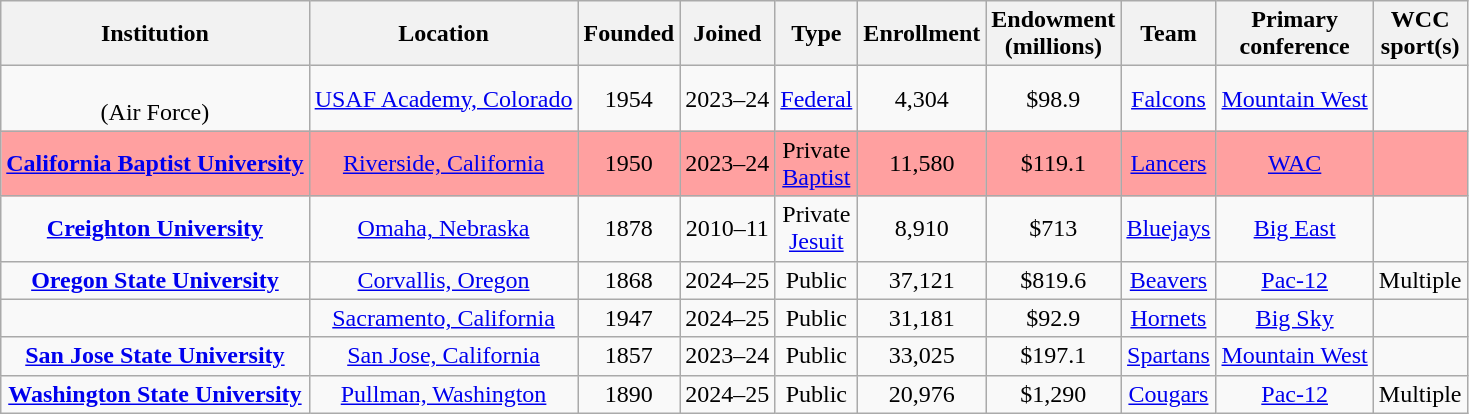<table class="wikitable sortable" style="text-align: center">
<tr>
<th>Institution</th>
<th>Location</th>
<th>Founded</th>
<th>Joined</th>
<th>Type</th>
<th>Enrollment</th>
<th>Endowment<br>(millions)</th>
<th>Team</th>
<th>Primary<br>conference</th>
<th>WCC<br>sport(s)</th>
</tr>
<tr>
<td><strong></strong><br>(Air Force)</td>
<td><a href='#'>USAF Academy, Colorado</a></td>
<td>1954</td>
<td>2023–24</td>
<td><a href='#'>Federal</a></td>
<td>4,304</td>
<td>$98.9</td>
<td><a href='#'>Falcons</a></td>
<td><a href='#'>Mountain West</a></td>
<td></td>
</tr>
<tr bgcolor=#ffa0a0>
<td><strong><a href='#'>California Baptist University</a></strong></td>
<td><a href='#'>Riverside, California</a></td>
<td>1950</td>
<td>2023–24</td>
<td>Private<br><a href='#'>Baptist</a></td>
<td>11,580</td>
<td>$119.1</td>
<td><a href='#'>Lancers</a></td>
<td><a href='#'>WAC</a> <br></td>
<td></td>
</tr>
<tr>
<td><strong><a href='#'>Creighton University</a></strong></td>
<td><a href='#'>Omaha, Nebraska</a></td>
<td>1878</td>
<td>2010–11</td>
<td>Private<br><a href='#'>Jesuit</a></td>
<td>8,910</td>
<td>$713</td>
<td><a href='#'>Bluejays</a></td>
<td><a href='#'>Big East</a></td>
<td></td>
</tr>
<tr>
<td><strong><a href='#'>Oregon State University</a></strong></td>
<td><a href='#'>Corvallis, Oregon</a></td>
<td>1868</td>
<td>2024–25</td>
<td>Public</td>
<td>37,121</td>
<td>$819.6</td>
<td><a href='#'>Beavers</a></td>
<td><a href='#'>Pac-12</a></td>
<td>Multiple</td>
</tr>
<tr>
<td></td>
<td><a href='#'>Sacramento, California</a></td>
<td>1947</td>
<td>2024–25</td>
<td>Public</td>
<td>31,181</td>
<td>$92.9</td>
<td><a href='#'>Hornets</a></td>
<td><a href='#'>Big Sky</a></td>
<td></td>
</tr>
<tr>
<td><strong><a href='#'>San Jose State University</a></strong></td>
<td><a href='#'>San Jose, California</a></td>
<td>1857</td>
<td>2023–24</td>
<td>Public</td>
<td>33,025</td>
<td>$197.1</td>
<td><a href='#'>Spartans</a></td>
<td><a href='#'>Mountain West</a></td>
<td></td>
</tr>
<tr>
<td><strong><a href='#'>Washington State University</a></strong></td>
<td><a href='#'>Pullman, Washington</a></td>
<td>1890</td>
<td>2024–25</td>
<td>Public</td>
<td>20,976</td>
<td>$1,290</td>
<td><a href='#'>Cougars</a></td>
<td><a href='#'>Pac-12</a></td>
<td>Multiple</td>
</tr>
</table>
